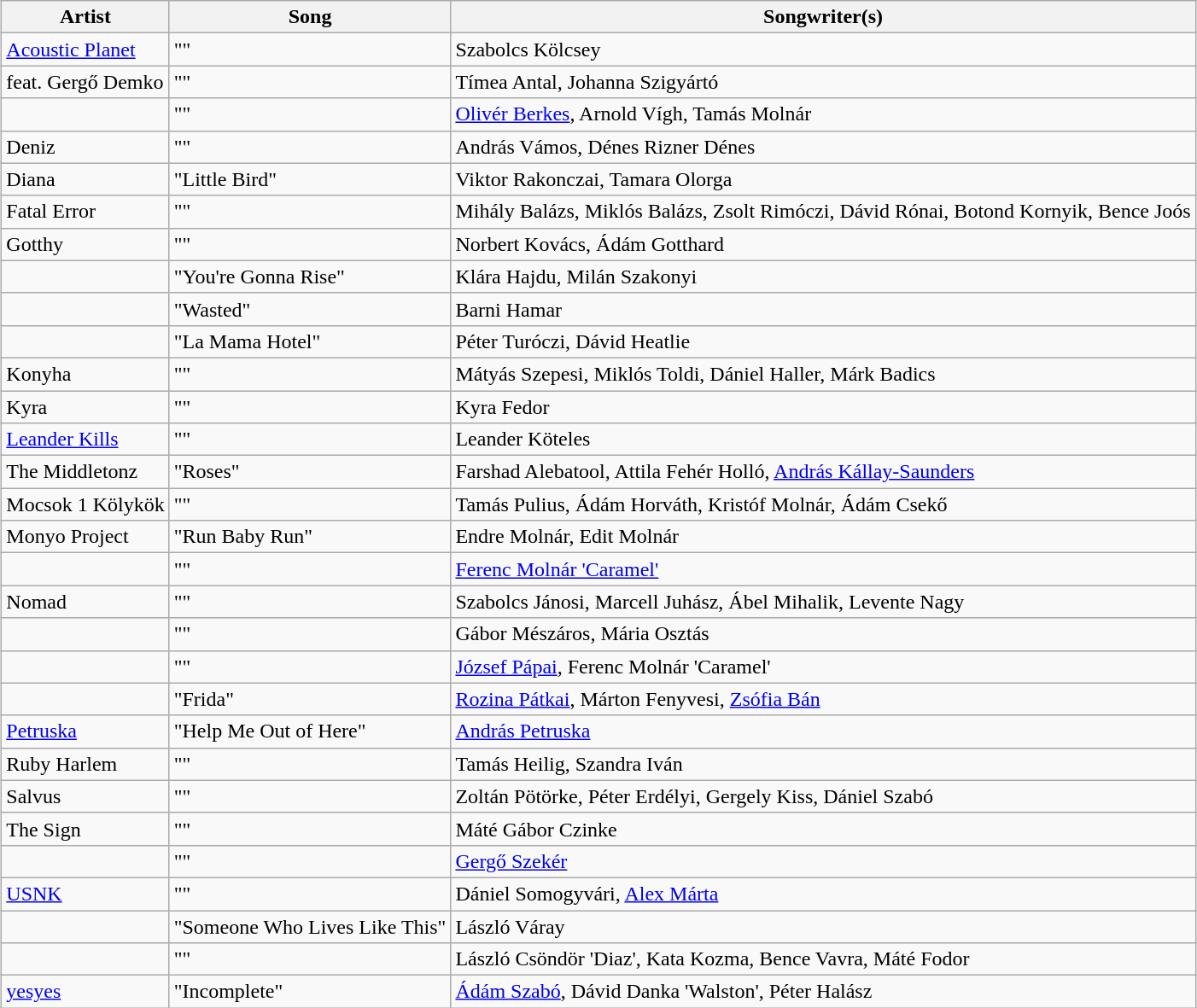<table class="sortable wikitable" style="margin: 1em auto 1em auto">
<tr>
<th>Artist</th>
<th>Song</th>
<th class="unsortable">Songwriter(s)</th>
</tr>
<tr>
<td><a href='#'>Acoustic Planet</a></td>
<td>""</td>
<td>Szabolcs Kölcsey</td>
</tr>
<tr>
<td> feat. Gergő Demko</td>
<td>""</td>
<td>Tímea Antal, Johanna Szigyártó</td>
</tr>
<tr>
<td></td>
<td>""</td>
<td><a href='#'>Olivér Berkes</a>, Arnold Vígh, Tamás Molnár</td>
</tr>
<tr>
<td>Deniz</td>
<td>""</td>
<td>András Vámos, Dénes Rizner Dénes</td>
</tr>
<tr>
<td>Diana</td>
<td>"Little Bird"</td>
<td>Viktor Rakonczai, Tamara Olorga</td>
</tr>
<tr>
<td>Fatal Error</td>
<td>""</td>
<td>Mihály Balázs, Miklós Balázs, Zsolt Rimóczi, Dávid Rónai, Botond Kornyik, Bence Joós</td>
</tr>
<tr>
<td>Gotthy</td>
<td>""</td>
<td>Norbert Kovács, Ádám Gotthard</td>
</tr>
<tr>
<td></td>
<td>"You're Gonna Rise"</td>
<td>Klára Hajdu, Milán Szakonyi</td>
</tr>
<tr>
<td></td>
<td>"Wasted"</td>
<td>Barni Hamar</td>
</tr>
<tr>
<td></td>
<td>"La Mama Hotel"</td>
<td>Péter Turóczi, Dávid Heatlie</td>
</tr>
<tr>
<td>Konyha</td>
<td>""</td>
<td>Mátyás Szepesi, Miklós Toldi, Dániel Haller, Márk Badics</td>
</tr>
<tr>
<td>Kyra</td>
<td>""</td>
<td>Kyra Fedor</td>
</tr>
<tr>
<td><a href='#'>Leander Kills</a></td>
<td>""</td>
<td>Leander Köteles</td>
</tr>
<tr>
<td data-sort-value="Middletonz, The">The Middletonz</td>
<td>"Roses"</td>
<td>Farshad Alebatool, Attila Fehér Holló, <a href='#'>András Kállay-Saunders</a></td>
</tr>
<tr>
<td>Mocsok 1 Kölykök</td>
<td>""</td>
<td>Tamás Pulius, Ádám Horváth, Kristóf Molnár, Ádám Csekő</td>
</tr>
<tr>
<td>Monyo Project</td>
<td>"Run Baby Run"</td>
<td>Endre Molnár, Edit Molnár</td>
</tr>
<tr>
<td></td>
<td>""</td>
<td><a href='#'>Ferenc Molnár 'Caramel'</a></td>
</tr>
<tr>
<td>Nomad</td>
<td>""</td>
<td>Szabolcs Jánosi, Marcell Juhász, Ábel Mihalik, Levente Nagy</td>
</tr>
<tr>
<td></td>
<td>""</td>
<td>Gábor Mészáros, Mária Osztás</td>
</tr>
<tr>
<td></td>
<td>""</td>
<td><a href='#'>József Pápai</a>, Ferenc Molnár 'Caramel'</td>
</tr>
<tr>
<td></td>
<td>"Frida"</td>
<td><a href='#'>Rozina Pátkai</a>, Márton Fenyvesi, <a href='#'>Zsófia Bán</a></td>
</tr>
<tr>
<td><a href='#'>Petruska</a></td>
<td>"Help Me Out of Here"</td>
<td><a href='#'>András Petruska</a></td>
</tr>
<tr>
<td>Ruby Harlem</td>
<td>""</td>
<td>Tamás Heilig, Szandra Iván</td>
</tr>
<tr>
<td>Salvus</td>
<td>""</td>
<td>Zoltán Pötörke, Péter Erdélyi, Gergely Kiss, Dániel Szabó</td>
</tr>
<tr>
<td data-sort-value="Sign, The">The Sign</td>
<td>""</td>
<td>Máté Gábor Czinke</td>
</tr>
<tr>
<td></td>
<td>""</td>
<td><a href='#'>Gergő Szekér</a></td>
</tr>
<tr>
<td><a href='#'>USNK</a></td>
<td>""</td>
<td>Dániel Somogyvári, <a href='#'>Alex Márta</a></td>
</tr>
<tr>
<td></td>
<td>"Someone Who Lives Like This"</td>
<td>László Váray</td>
</tr>
<tr>
<td></td>
<td>""</td>
<td>László Csöndör 'Diaz', Kata Kozma, Bence Vavra, Máté Fodor</td>
</tr>
<tr>
<td><a href='#'>yesyes</a></td>
<td>"Incomplete"</td>
<td><a href='#'>Ádám Szabó</a>, Dávid Danka 'Walston', Péter Halász</td>
</tr>
</table>
